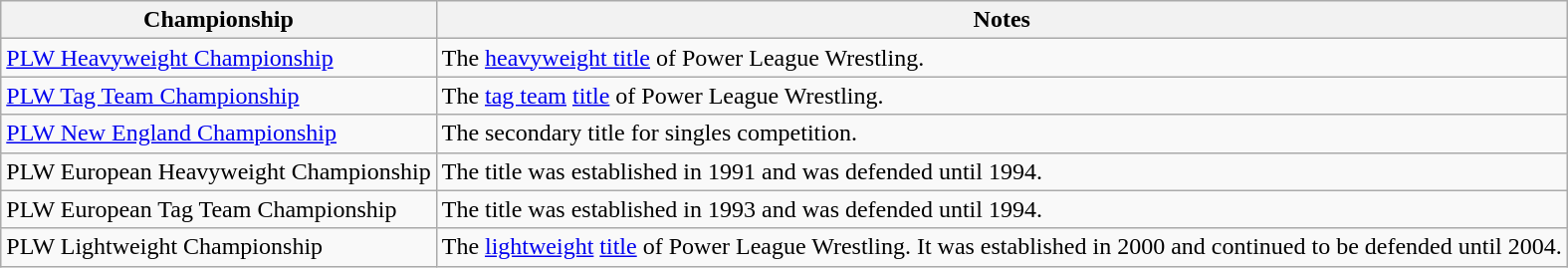<table class="wikitable">
<tr>
<th>Championship</th>
<th>Notes</th>
</tr>
<tr |->
<td><a href='#'>PLW Heavyweight Championship</a></td>
<td>The <a href='#'>heavyweight title</a> of Power League Wrestling.</td>
</tr>
<tr>
<td><a href='#'>PLW Tag Team Championship</a></td>
<td>The <a href='#'>tag team</a> <a href='#'>title</a> of Power League Wrestling.</td>
</tr>
<tr>
<td><a href='#'>PLW New England Championship</a></td>
<td>The secondary title for singles competition.</td>
</tr>
<tr>
<td>PLW European Heavyweight Championship</td>
<td>The title was established in 1991 and was defended until 1994.</td>
</tr>
<tr>
<td>PLW European Tag Team Championship</td>
<td>The title was established in 1993 and was defended until 1994.</td>
</tr>
<tr>
<td>PLW Lightweight Championship</td>
<td>The <a href='#'>lightweight</a> <a href='#'>title</a> of Power League Wrestling. It was established in 2000 and continued to be defended until 2004.</td>
</tr>
</table>
